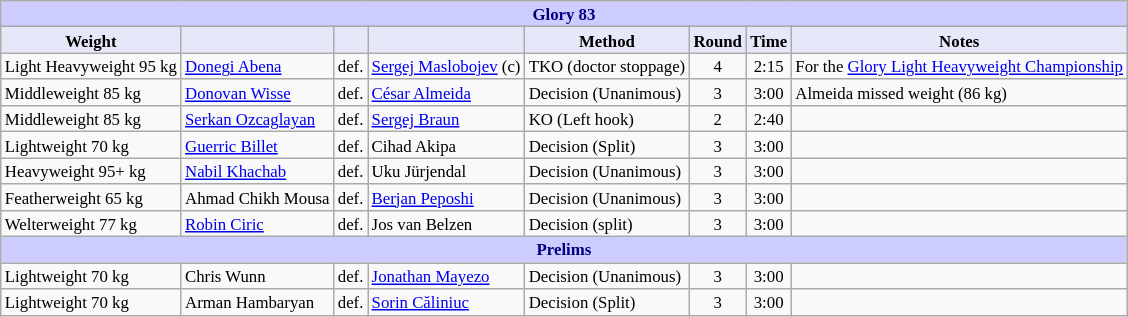<table class="wikitable" style="font-size: 70%;">
<tr>
<th colspan="8" style="background-color: #ccf; color: #000080; text-align: center;"><strong>Glory 83</strong></th>
</tr>
<tr>
<th colspan="1" style="background-color: #E6E8FA; color: #000000; text-align: center;">Weight</th>
<th colspan="1" style="background-color: #E6E8FA; color: #000000; text-align: center;"></th>
<th colspan="1" style="background-color: #E6E8FA; color: #000000; text-align: center;"></th>
<th colspan="1" style="background-color: #E6E8FA; color: #000000; text-align: center;"></th>
<th colspan="1" style="background-color: #E6E8FA; color: #000000; text-align: center;">Method</th>
<th colspan="1" style="background-color: #E6E8FA; color: #000000; text-align: center;">Round</th>
<th colspan="1" style="background-color: #E6E8FA; color: #000000; text-align: center;">Time</th>
<th colspan="1" style="background-color: #E6E8FA; color: #000000; text-align: center;">Notes</th>
</tr>
<tr>
<td>Light Heavyweight 95 kg</td>
<td> <a href='#'>Donegi Abena</a></td>
<td align=center>def.</td>
<td> <a href='#'>Sergej Maslobojev</a> (c)</td>
<td>TKO (doctor stoppage)</td>
<td align=center>4</td>
<td align=center>2:15</td>
<td>For the <a href='#'>Glory Light Heavyweight Championship</a></td>
</tr>
<tr>
<td>Middleweight 85 kg</td>
<td> <a href='#'>Donovan Wisse</a></td>
<td align=center>def.</td>
<td> <a href='#'>César Almeida</a></td>
<td>Decision (Unanimous)</td>
<td align=center>3</td>
<td align=center>3:00</td>
<td>Almeida missed weight (86 kg)</td>
</tr>
<tr>
<td>Middleweight 85 kg</td>
<td> <a href='#'>Serkan Ozcaglayan</a></td>
<td align=center>def.</td>
<td> <a href='#'>Sergej Braun</a></td>
<td>KO (Left hook)</td>
<td align=center>2</td>
<td align=center>2:40</td>
<td></td>
</tr>
<tr>
<td>Lightweight 70 kg</td>
<td> <a href='#'>Guerric Billet</a></td>
<td align=center>def.</td>
<td> Cihad Akipa</td>
<td>Decision (Split)</td>
<td align=center>3</td>
<td align=center>3:00</td>
<td></td>
</tr>
<tr>
<td>Heavyweight 95+ kg</td>
<td> <a href='#'>Nabil Khachab</a></td>
<td align=center>def.</td>
<td> Uku Jürjendal</td>
<td>Decision (Unanimous)</td>
<td align=center>3</td>
<td align=center>3:00</td>
<td></td>
</tr>
<tr>
<td>Featherweight 65 kg</td>
<td> Ahmad Chikh Mousa</td>
<td align=center>def.</td>
<td> <a href='#'>Berjan Peposhi</a></td>
<td>Decision (Unanimous)</td>
<td align=center>3</td>
<td align=center>3:00</td>
<td></td>
</tr>
<tr>
<td>Welterweight 77 kg</td>
<td> <a href='#'>Robin Ciric</a></td>
<td align=center>def.</td>
<td> Jos van Belzen</td>
<td>Decision (split)</td>
<td align=center>3</td>
<td align=center>3:00</td>
<td></td>
</tr>
<tr>
<th colspan="8" style="background-color: #ccf; color: #000080; text-align: center;"><strong>Prelims</strong></th>
</tr>
<tr>
<td>Lightweight 70 kg</td>
<td> Chris Wunn</td>
<td align=center>def.</td>
<td> <a href='#'>Jonathan Mayezo</a></td>
<td>Decision (Unanimous)</td>
<td align=center>3</td>
<td align=center>3:00</td>
<td></td>
</tr>
<tr>
<td>Lightweight 70 kg</td>
<td> Arman Hambaryan</td>
<td align=center>def.</td>
<td> <a href='#'>Sorin Căliniuc</a></td>
<td>Decision (Split)</td>
<td align=center>3</td>
<td align=center>3:00</td>
<td></td>
</tr>
</table>
